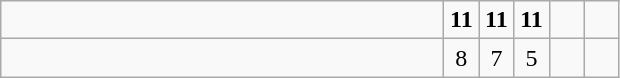<table class="wikitable">
<tr>
<td style="width:18em"></td>
<td align=center style="width:1em"><strong>11</strong></td>
<td align=center style="width:1em"><strong>11</strong></td>
<td align=center style="width:1em"><strong>11</strong></td>
<td align=center style="width:1em"></td>
<td align=center style="width:1em"></td>
</tr>
<tr>
<td style="width:18em"></td>
<td align=center style="width:1em">8</td>
<td align=center style="width:1em">7</td>
<td align=center style="width:1em">5</td>
<td align=center style="width:1em"></td>
<td align=center style="width:1em"></td>
</tr>
</table>
